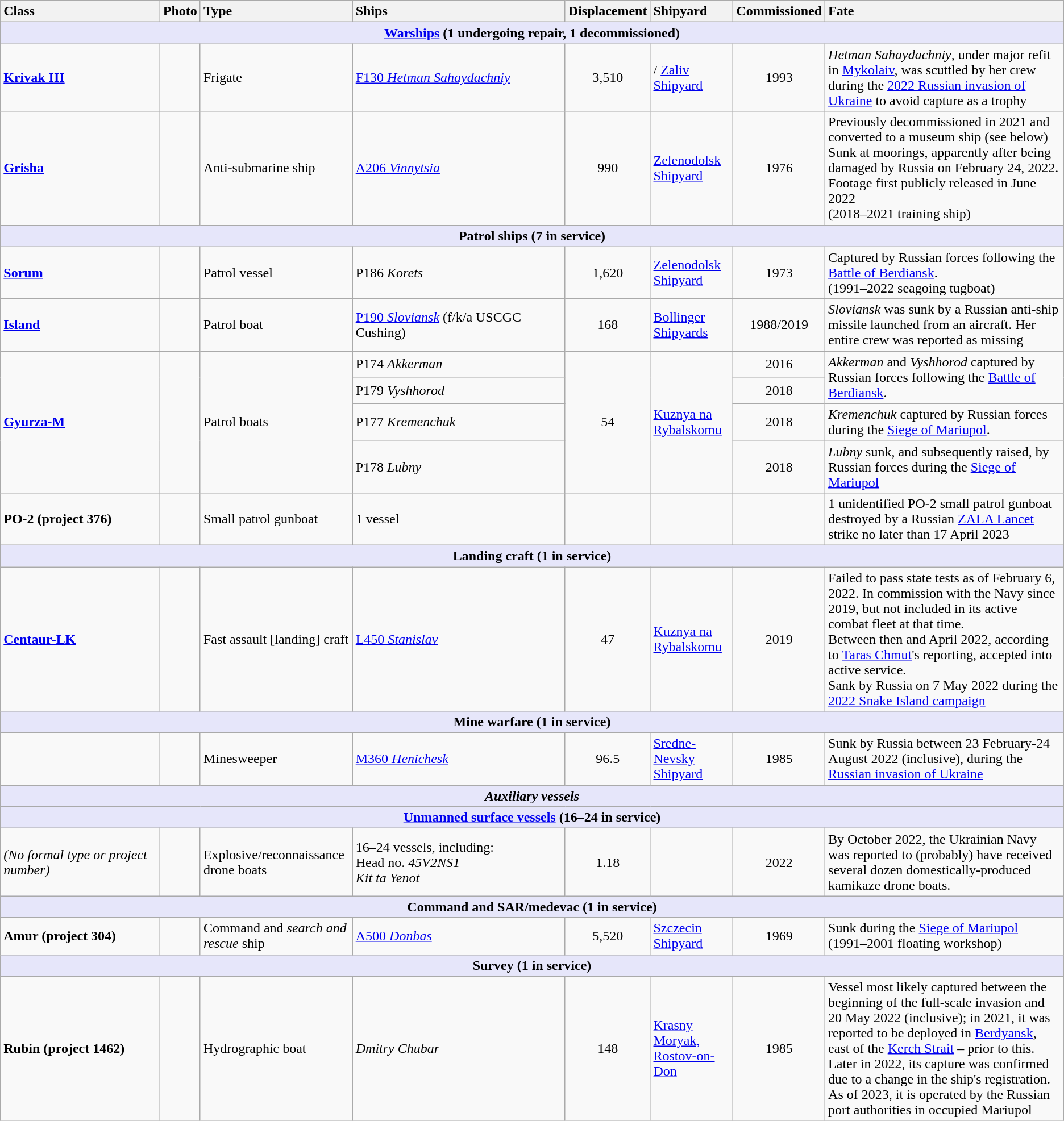<table class="wikitable">
<tr>
<th style="text-align:left; width:15%;">Class</th>
<th style="text-align:left;">Photo</th>
<th style="text-align:left;">Type</th>
<th style="text-align:left; width:20%;">Ships</th>
<th style="text-align:left;">Displacement</th>
<th style="text-align:left;">Shipyard</th>
<th style="text-align:left;">Commissioned</th>
<th style="text-align:left;">Fate</th>
</tr>
<tr>
<th colspan="8" style="background: lavender;"><a href='#'>Warships</a> (1 undergoing repair, 1 decommissioned)</th>
</tr>
<tr>
<td><strong><a href='#'>Krivak III</a></strong></td>
<td></td>
<td>Frigate</td>
<td><a href='#'>F130 <em>Hetman Sahaydachniy</em></a></td>
<td style="text-align: center;">3,510</td>
<td>/ <a href='#'>Zaliv Shipyard</a></td>
<td style="text-align:center;">1993</td>
<td><em>Hetman Sahaydachniy</em>, under major refit in <a href='#'>Mykolaiv</a>, was scuttled by her crew during the <a href='#'>2022 Russian invasion of Ukraine</a> to avoid capture as a trophy</td>
</tr>
<tr>
<td><strong><a href='#'>Grisha</a></strong></td>
<td></td>
<td>Anti-submarine ship</td>
<td><a href='#'>A206 <em>Vinnytsia</em></a></td>
<td style="text-align:center;">990</td>
<td> <a href='#'>Zelenodolsk Shipyard</a></td>
<td style="text-align:center;">1976</td>
<td>Previously decommissioned in 2021 and converted to a museum ship (see below) <br> Sunk at moorings, apparently after being damaged by Russia on February 24, 2022. Footage first publicly released in June 2022 <br> (2018–2021 training ship)</td>
</tr>
<tr>
<th colspan="8" style="background: lavender;">Patrol ships (7 in service)</th>
</tr>
<tr>
<td><strong><a href='#'>Sorum</a></strong></td>
<td></td>
<td>Patrol vessel</td>
<td>P186 <em>Korets</em></td>
<td style="text-align: center;">1,620</td>
<td> <a href='#'>Zelenodolsk Shipyard</a></td>
<td style="text-align:center;">1973</td>
<td>Captured by Russian forces following the <a href='#'>Battle of Berdiansk</a>. <br> (1991–2022 seagoing tugboat)</td>
</tr>
<tr>
<td><strong><a href='#'>Island</a></strong></td>
<td></td>
<td>Patrol boat</td>
<td><a href='#'>P190 <em>Sloviansk</em></a> (f/k/a USCGC Cushing)</td>
<td style="text-align: center;">168</td>
<td> <a href='#'>Bollinger Shipyards</a></td>
<td style="text-align:center;">1988/2019</td>
<td><em>Sloviansk</em> was sunk by a Russian anti-ship missile launched from an aircraft. Her entire crew was reported as missing</td>
</tr>
<tr>
<td rowspan="4"><strong><a href='#'>Gyurza-M</a></strong></td>
<td rowspan="4"></td>
<td rowspan="4">Patrol boats</td>
<td>P174 <em>Akkerman</em></td>
<td rowspan="4" style="text-align: center;">54</td>
<td rowspan="4"> <a href='#'>Kuznya na Rybalskomu</a></td>
<td style="text-align:center;">2016</td>
<td rowspan="2"><em>Akkerman</em> and <em>Vyshhorod</em> captured by Russian forces following the <a href='#'>Battle of Berdiansk</a>.</td>
</tr>
<tr>
<td>P179 <em>Vyshhorod</em></td>
<td style="text-align:center;">2018</td>
</tr>
<tr>
<td>P177 <em>Kremenchuk</em></td>
<td style="text-align:center;">2018</td>
<td><em>Kremenchuk</em> captured by Russian forces during the <a href='#'>Siege of Mariupol</a>.</td>
</tr>
<tr>
<td>P178 <em>Lubny</em></td>
<td style="text-align:center;">2018</td>
<td><em>Lubny</em> sunk, and subsequently raised, by Russian forces during the <a href='#'>Siege of Mariupol</a></td>
</tr>
<tr>
<td><strong>PO-2 (project 376)</strong></td>
<td></td>
<td>Small patrol gunboat</td>
<td>1 vessel</td>
<td></td>
<td></td>
<td></td>
<td>1 unidentified PO-2 small patrol gunboat destroyed by a Russian <a href='#'>ZALA Lancet</a> strike no later than 17 April 2023</td>
</tr>
<tr>
<th colspan="8" style="background: lavender;">Landing craft (1 in service)</th>
</tr>
<tr>
<td><strong><a href='#'>Centaur-LK</a></strong></td>
<td></td>
<td>Fast assault [landing] craft</td>
<td><a href='#'>L450 <em>Stanislav</em></a></td>
<td style="text-align: center;">47</td>
<td> <a href='#'>Kuznya na Rybalskomu</a></td>
<td style="text-align: center;">2019</td>
<td>Failed to pass state tests as of February 6, 2022. In commission with the Navy since 2019, but not included in its active combat fleet at that time. <br> Between then and April 2022, according to <a href='#'>Taras Chmut</a>'s reporting, accepted into active service. <br> Sank by Russia on 7 May 2022 during the <a href='#'>2022 Snake Island campaign</a></td>
</tr>
<tr>
<th colspan="8" style="background: lavender;">Mine warfare (1 in service)</th>
</tr>
<tr>
<td><strong></strong></td>
<td></td>
<td>Minesweeper</td>
<td><a href='#'>M360 <em>Henichesk</em></a></td>
<td style="text-align:center;">96.5</td>
<td> <a href='#'>Sredne-Nevsky Shipyard</a></td>
<td style="text-align:center;">1985</td>
<td>Sunk by Russia between 23 February-24 August 2022 (inclusive), during the <a href='#'>Russian invasion of Ukraine</a></td>
</tr>
<tr>
<th colspan="8" style="background: lavender;"><em>Auxiliary vessels</em></th>
</tr>
<tr>
<th colspan="8" style="background: lavender;"><a href='#'>Unmanned surface vessels</a> (16–24 in service)</th>
</tr>
<tr>
<td><em>(No formal type or project number)</em></td>
<td></td>
<td>Explosive/reconnaissance drone boats</td>
<td>16–24 vessels, including: <br> Head no. <em>45V2NS1</em> <br> <em>Kit ta Yenot</em></td>
<td style="text-align:center;">1.18</td>
<td></td>
<td style="text-align:center;">2022</td>
<td>By October 2022, the Ukrainian Navy was reported to (probably) have received several dozen domestically-produced kamikaze drone boats. <br> </td>
</tr>
<tr>
<th colspan="8" style="background: lavender;">Command and SAR/medevac (1 in service)</th>
</tr>
<tr>
<td><strong>Amur (project 304)</strong></td>
<td></td>
<td>Command and <em>search and rescue</em> ship</td>
<td><a href='#'>A500 <em>Donbas</em></a></td>
<td style="text-align: center;">5,520</td>
<td> <a href='#'>Szczecin Shipyard</a></td>
<td style="text-align:center;">1969</td>
<td>Sunk during the <a href='#'>Siege of Mariupol</a> <br> (1991–2001 floating workshop)</td>
</tr>
<tr>
<th colspan="8" style="background: lavender;">Survey (1 in service)</th>
</tr>
<tr>
<td><strong>Rubin (project 1462)</strong></td>
<td></td>
<td>Hydrographic boat</td>
<td><em>Dmitry Chubar</em></td>
<td style="text-align: center;">148</td>
<td> <a href='#'>Krasny Moryak, Rostov-on-Don</a></td>
<td style="text-align:center;">1985</td>
<td>Vessel most likely captured between the beginning of the full-scale invasion and 20 May 2022 (inclusive); in 2021, it was reported to be deployed in <a href='#'>Berdyansk</a>, east of the <a href='#'>Kerch Strait</a> – prior to this. Later in 2022, its capture was confirmed due to a change in the ship's registration. As of 2023, it is operated by the Russian port authorities in occupied Mariupol</td>
</tr>
</table>
